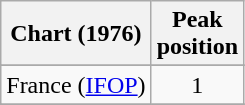<table class="wikitable sortable">
<tr>
<th>Chart (1976)</th>
<th>Peak<br>position</th>
</tr>
<tr>
</tr>
<tr>
<td>France (<a href='#'>IFOP</a>)</td>
<td align="center">1</td>
</tr>
<tr>
</tr>
<tr>
</tr>
<tr>
</tr>
</table>
